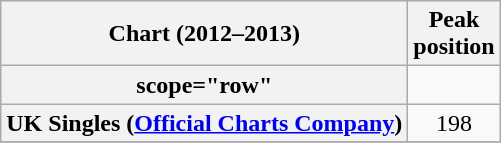<table class="wikitable sortable plainrowheaders" style="text-align:center;">
<tr>
<th scope="col">Chart (2012–2013)</th>
<th scope="col">Peak<br>position</th>
</tr>
<tr>
<th>scope="row" </th>
</tr>
<tr>
<th scope="row">UK Singles (<a href='#'>Official Charts Company</a>)</th>
<td>198</td>
</tr>
<tr>
</tr>
</table>
